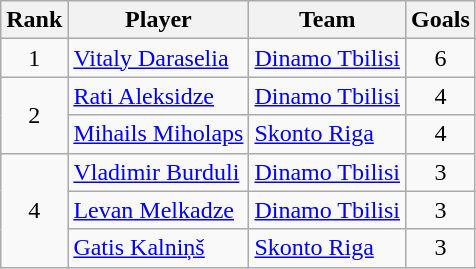<table class="wikitable">
<tr>
<th>Rank</th>
<th>Player</th>
<th>Team</th>
<th>Goals</th>
</tr>
<tr>
<td align=center>1</td>
<td> <a href='#'>Vitaly Daraselia</a></td>
<td> <a href='#'>Dinamo Tbilisi</a></td>
<td align=center>6</td>
</tr>
<tr>
<td align=center rowspan="2">2</td>
<td> <a href='#'>Rati Aleksidze</a></td>
<td> <a href='#'>Dinamo Tbilisi</a></td>
<td align=center>4</td>
</tr>
<tr>
<td> <a href='#'>Mihails Miholaps</a></td>
<td> <a href='#'>Skonto Riga</a></td>
<td align=center>4</td>
</tr>
<tr>
<td align=center rowspan="3">4</td>
<td> <a href='#'>Vladimir Burduli</a></td>
<td> <a href='#'>Dinamo Tbilisi</a></td>
<td align=center>3</td>
</tr>
<tr>
<td> <a href='#'>Levan Melkadze</a></td>
<td> <a href='#'>Dinamo Tbilisi</a></td>
<td align=center>3</td>
</tr>
<tr>
<td> <a href='#'>Gatis Kalniņš</a></td>
<td> <a href='#'>Skonto Riga</a></td>
<td align=center>3</td>
</tr>
</table>
